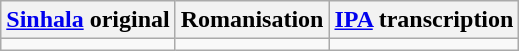<table class="wikitable">
<tr>
<th><a href='#'>Sinhala</a> original</th>
<th>Romanisation</th>
<th><a href='#'>IPA</a> transcription</th>
</tr>
<tr style="vertical-align:top; white-space:nowrap;">
<td></td>
<td></td>
<td></td>
</tr>
</table>
